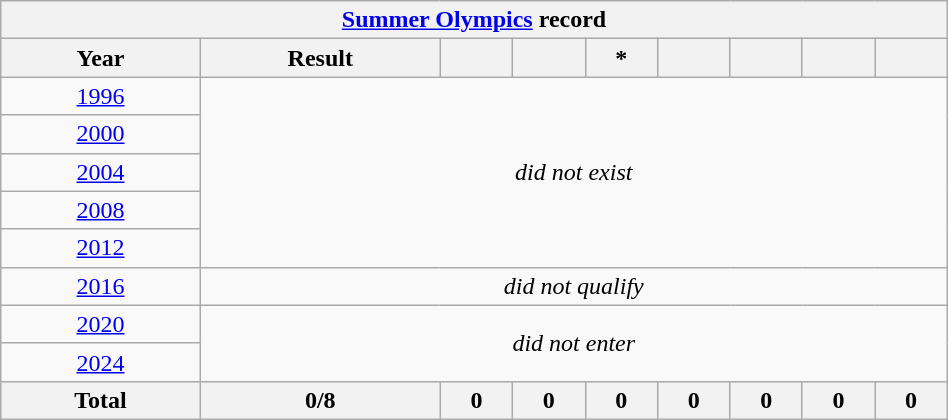<table class="wikitable" style="text-align: center; width:50%;">
<tr>
<th colspan=10><a href='#'>Summer Olympics</a> record</th>
</tr>
<tr>
<th>Year</th>
<th>Result</th>
<th></th>
<th></th>
<th>*</th>
<th></th>
<th></th>
<th></th>
<th></th>
</tr>
<tr>
<td> <a href='#'>1996</a></td>
<td colspan=8 rowspan=5><em>did not exist</em></td>
</tr>
<tr>
<td> <a href='#'>2000</a></td>
</tr>
<tr>
<td> <a href='#'>2004</a></td>
</tr>
<tr>
<td> <a href='#'>2008</a></td>
</tr>
<tr>
<td> <a href='#'>2012</a></td>
</tr>
<tr>
<td> <a href='#'>2016</a></td>
<td colspan=8><em>did not qualify</em></td>
</tr>
<tr>
<td> <a href='#'>2020</a></td>
<td colspan=8 rowspan=2><em>did not enter</em></td>
</tr>
<tr>
<td> <a href='#'>2024</a></td>
</tr>
<tr>
<th>Total</th>
<th>0/8</th>
<th>0</th>
<th>0</th>
<th>0</th>
<th>0</th>
<th>0</th>
<th>0</th>
<th>0</th>
</tr>
</table>
